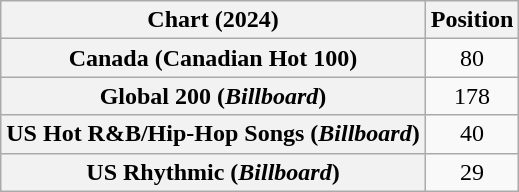<table class="wikitable sortable plainrowheaders" style="text-align:center">
<tr>
<th scope="col">Chart (2024)</th>
<th scope="col">Position</th>
</tr>
<tr>
<th scope="row">Canada (Canadian Hot 100)</th>
<td>80</td>
</tr>
<tr>
<th scope="row">Global 200 (<em>Billboard</em>)</th>
<td>178</td>
</tr>
<tr>
<th scope="row">US Hot R&B/Hip-Hop Songs (<em>Billboard</em>)</th>
<td>40</td>
</tr>
<tr>
<th scope="row">US Rhythmic (<em>Billboard</em>)</th>
<td>29</td>
</tr>
</table>
